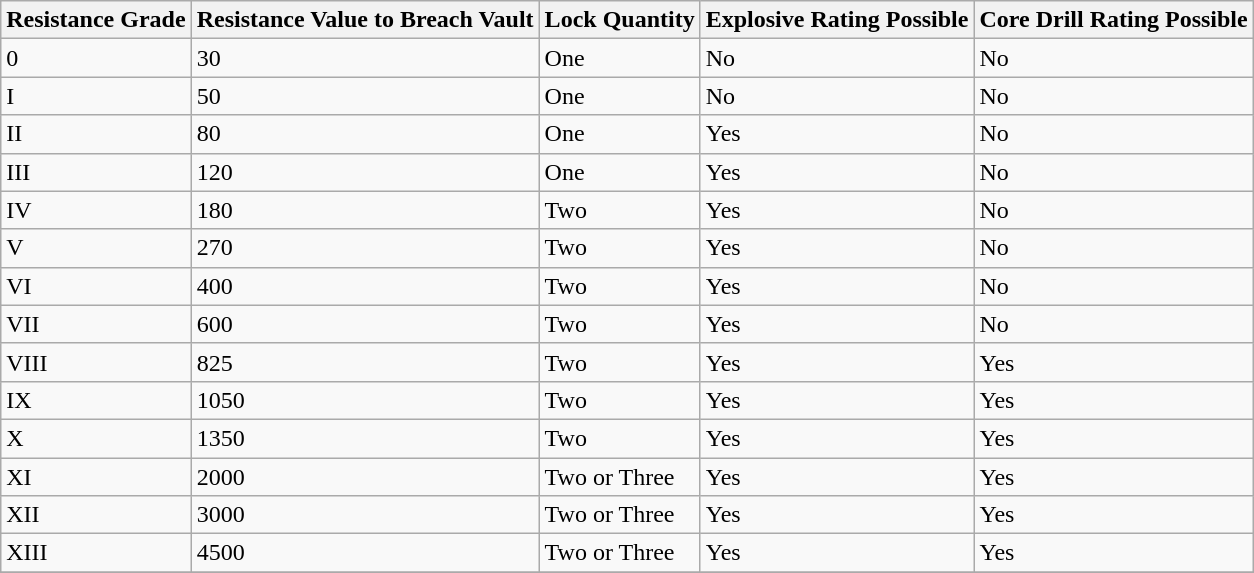<table class="wikitable">
<tr>
<th>Resistance Grade</th>
<th>Resistance Value to Breach Vault</th>
<th>Lock Quantity</th>
<th>Explosive Rating Possible</th>
<th>Core Drill Rating Possible</th>
</tr>
<tr>
<td>0</td>
<td>30</td>
<td>One</td>
<td>No</td>
<td>No</td>
</tr>
<tr>
<td>I</td>
<td>50</td>
<td>One</td>
<td>No</td>
<td>No</td>
</tr>
<tr>
<td>II</td>
<td>80</td>
<td>One</td>
<td>Yes</td>
<td>No</td>
</tr>
<tr>
<td>III</td>
<td>120</td>
<td>One</td>
<td>Yes</td>
<td>No</td>
</tr>
<tr>
<td>IV</td>
<td>180</td>
<td>Two</td>
<td>Yes</td>
<td>No</td>
</tr>
<tr>
<td>V</td>
<td>270</td>
<td>Two</td>
<td>Yes</td>
<td>No</td>
</tr>
<tr>
<td>VI</td>
<td>400</td>
<td>Two</td>
<td>Yes</td>
<td>No</td>
</tr>
<tr>
<td>VII</td>
<td>600</td>
<td>Two</td>
<td>Yes</td>
<td>No</td>
</tr>
<tr>
<td>VIII</td>
<td>825</td>
<td>Two</td>
<td>Yes</td>
<td>Yes</td>
</tr>
<tr>
<td>IX</td>
<td>1050</td>
<td>Two</td>
<td>Yes</td>
<td>Yes</td>
</tr>
<tr>
<td>X</td>
<td>1350</td>
<td>Two</td>
<td>Yes</td>
<td>Yes</td>
</tr>
<tr>
<td>XI</td>
<td>2000</td>
<td>Two or Three</td>
<td>Yes</td>
<td>Yes</td>
</tr>
<tr>
<td>XII</td>
<td>3000</td>
<td>Two or Three</td>
<td>Yes</td>
<td>Yes</td>
</tr>
<tr>
<td>XIII</td>
<td>4500</td>
<td>Two or Three</td>
<td>Yes</td>
<td>Yes</td>
</tr>
<tr>
</tr>
</table>
